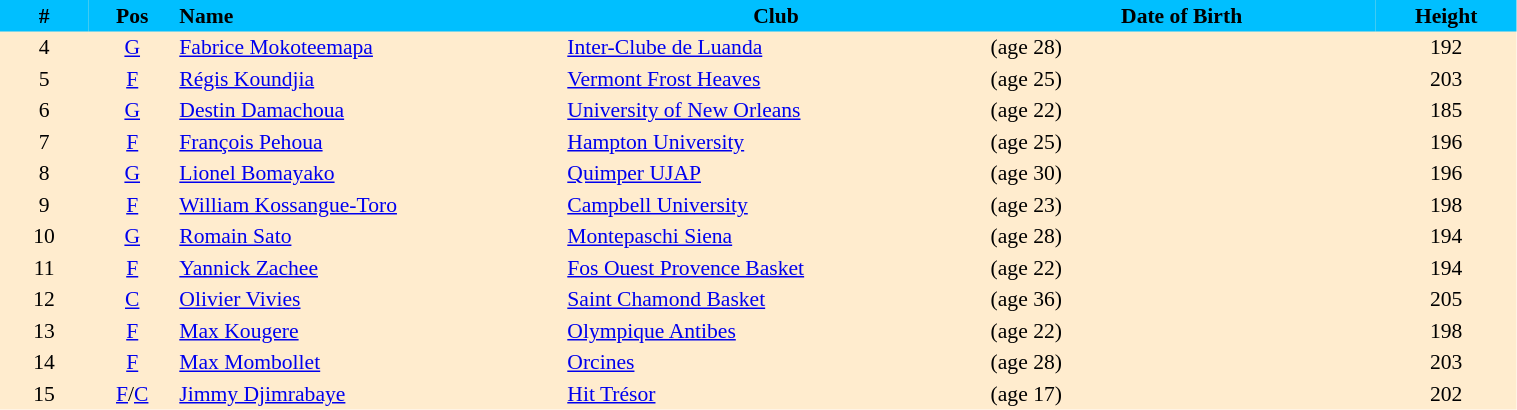<table border=0 cellpadding=2 cellspacing=0  |- bgcolor=#FFECCE style="text-align:center; font-size:90%;" width=80%>
<tr bgcolor=#00BFFF>
<th width=5%>#</th>
<th width=5%>Pos</th>
<th width=22% align=left>Name</th>
<th width=24%>Club</th>
<th width=22%>Date of Birth</th>
<th width=8%>Height</th>
</tr>
<tr>
<td>4</td>
<td><a href='#'>G</a></td>
<td align=left><a href='#'>Fabrice Mokoteemapa</a></td>
<td align=left> <a href='#'>Inter-Clube de Luanda</a></td>
<td align=left> (age 28)</td>
<td>192</td>
</tr>
<tr>
<td>5</td>
<td><a href='#'>F</a></td>
<td align=left><a href='#'>Régis Koundjia</a></td>
<td align=left> <a href='#'>Vermont Frost Heaves</a></td>
<td align=left> (age 25)</td>
<td>203</td>
</tr>
<tr>
<td>6</td>
<td><a href='#'>G</a></td>
<td align=left><a href='#'>Destin Damachoua</a></td>
<td align=left> <a href='#'>University of New Orleans</a></td>
<td align=left> (age 22)</td>
<td>185</td>
</tr>
<tr>
<td>7</td>
<td><a href='#'>F</a></td>
<td align=left><a href='#'>François Pehoua</a></td>
<td align=left> <a href='#'>Hampton University</a></td>
<td align=left> (age 25)</td>
<td>196</td>
</tr>
<tr>
<td>8</td>
<td><a href='#'>G</a></td>
<td align=left><a href='#'>Lionel Bomayako</a></td>
<td align=left> <a href='#'>Quimper UJAP</a></td>
<td align=left> (age 30)</td>
<td>196</td>
</tr>
<tr>
<td>9</td>
<td><a href='#'>F</a></td>
<td align=left><a href='#'>William Kossangue-Toro</a></td>
<td align=left> <a href='#'>Campbell University</a></td>
<td align=left> (age 23)</td>
<td>198</td>
</tr>
<tr>
<td>10</td>
<td><a href='#'>G</a></td>
<td align=left><a href='#'>Romain Sato</a></td>
<td align=left> <a href='#'>Montepaschi Siena</a></td>
<td align=left> (age 28)</td>
<td>194</td>
</tr>
<tr>
<td>11</td>
<td><a href='#'>F</a></td>
<td align=left><a href='#'>Yannick Zachee</a></td>
<td align=left> <a href='#'>Fos Ouest Provence Basket</a></td>
<td align=left> (age 22)</td>
<td>194</td>
</tr>
<tr>
<td>12</td>
<td><a href='#'>C</a></td>
<td align=left><a href='#'>Olivier Vivies</a></td>
<td align=left> <a href='#'>Saint Chamond Basket</a></td>
<td align=left> (age 36)</td>
<td>205</td>
</tr>
<tr>
<td>13</td>
<td><a href='#'>F</a></td>
<td align=left><a href='#'>Max Kougere</a></td>
<td align=left> <a href='#'>Olympique Antibes</a></td>
<td align=left> (age 22)</td>
<td>198</td>
</tr>
<tr>
<td>14</td>
<td><a href='#'>F</a></td>
<td align=left><a href='#'>Max Mombollet</a></td>
<td align=left> <a href='#'>Orcines</a></td>
<td align=left> (age 28)</td>
<td>203</td>
</tr>
<tr>
<td>15</td>
<td><a href='#'>F</a>/<a href='#'>C</a></td>
<td align=left><a href='#'>Jimmy Djimrabaye</a></td>
<td align=left> <a href='#'>Hit Trésor</a></td>
<td align=left> (age 17)</td>
<td>202</td>
</tr>
</table>
